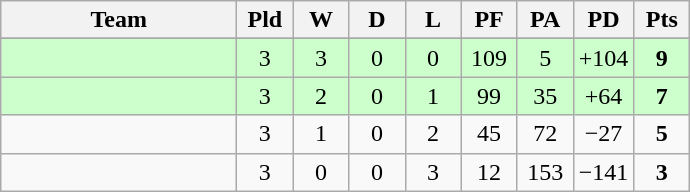<table class="wikitable" style="text-align:center;">
<tr>
<th width=150>Team</th>
<th width=30 abbr="Played">Pld</th>
<th width=30 abbr="Won">W</th>
<th width=30 abbr="Drawn">D</th>
<th width=30 abbr="Lost">L</th>
<th width=30 abbr="Points for">PF</th>
<th width=30 abbr="Points against">PA</th>
<th width=30 abbr="Points difference">PD</th>
<th width=30 abbr="Points">Pts</th>
</tr>
<tr>
</tr>
<tr style="background:#ccffcc">
<td align=left></td>
<td>3</td>
<td>3</td>
<td>0</td>
<td>0</td>
<td>109</td>
<td>5</td>
<td>+104</td>
<td><strong>9</strong></td>
</tr>
<tr style="background:#ccffcc">
<td align=left></td>
<td>3</td>
<td>2</td>
<td>0</td>
<td>1</td>
<td>99</td>
<td>35</td>
<td>+64</td>
<td><strong>7</strong></td>
</tr>
<tr>
<td align=left></td>
<td>3</td>
<td>1</td>
<td>0</td>
<td>2</td>
<td>45</td>
<td>72</td>
<td>−27</td>
<td><strong>5</strong></td>
</tr>
<tr>
<td align=left></td>
<td>3</td>
<td>0</td>
<td>0</td>
<td>3</td>
<td>12</td>
<td>153</td>
<td>−141</td>
<td><strong>3</strong></td>
</tr>
</table>
